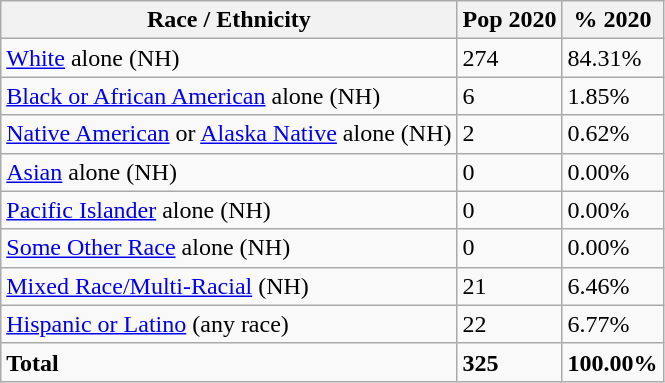<table class="wikitable">
<tr>
<th>Race / Ethnicity</th>
<th>Pop 2020</th>
<th>% 2020</th>
</tr>
<tr>
<td><a href='#'>White</a> alone (NH)</td>
<td>274</td>
<td>84.31%</td>
</tr>
<tr>
<td><a href='#'>Black or African American</a> alone (NH)</td>
<td>6</td>
<td>1.85%</td>
</tr>
<tr>
<td><a href='#'>Native American</a> or <a href='#'>Alaska Native</a> alone (NH)</td>
<td>2</td>
<td>0.62%</td>
</tr>
<tr>
<td><a href='#'>Asian</a> alone (NH)</td>
<td>0</td>
<td>0.00%</td>
</tr>
<tr>
<td><a href='#'>Pacific Islander</a> alone (NH)</td>
<td>0</td>
<td>0.00%</td>
</tr>
<tr>
<td><a href='#'>Some Other Race</a> alone (NH)</td>
<td>0</td>
<td>0.00%</td>
</tr>
<tr>
<td><a href='#'>Mixed Race/Multi-Racial</a> (NH)</td>
<td>21</td>
<td>6.46%</td>
</tr>
<tr>
<td><a href='#'>Hispanic or Latino</a> (any race)</td>
<td>22</td>
<td>6.77%</td>
</tr>
<tr>
<td><strong>Total</strong></td>
<td><strong>325</strong></td>
<td><strong>100.00%</strong></td>
</tr>
</table>
